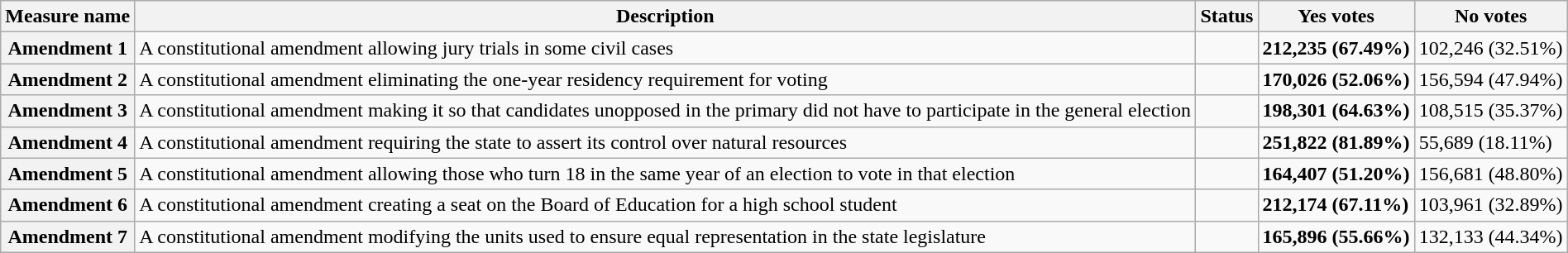<table class="wikitable sortable plainrowheaders" style="width:100%">
<tr>
<th scope="col">Measure name</th>
<th class="unsortable" scope="col">Description</th>
<th scope="col">Status</th>
<th scope="col">Yes votes</th>
<th scope="col">No votes</th>
</tr>
<tr>
<th scope="row">Amendment 1</th>
<td>A constitutional amendment allowing jury trials in some civil cases</td>
<td></td>
<td><strong>212,235 (67.49%)</strong></td>
<td>102,246 (32.51%)</td>
</tr>
<tr>
<th scope="row">Amendment 2</th>
<td>A constitutional amendment eliminating the one-year residency requirement for voting</td>
<td></td>
<td><strong>170,026 (52.06%)</strong></td>
<td>156,594 (47.94%)</td>
</tr>
<tr>
<th scope="row">Amendment 3</th>
<td>A constitutional amendment making it so that candidates unopposed in the primary did not have to participate in the general election</td>
<td></td>
<td><strong>198,301 (64.63%)</strong></td>
<td>108,515 (35.37%)</td>
</tr>
<tr>
<th scope="row">Amendment 4</th>
<td>A constitutional amendment requiring the state to assert its control over natural resources</td>
<td></td>
<td><strong>251,822 (81.89%)</strong></td>
<td>55,689 (18.11%)</td>
</tr>
<tr>
<th scope="row">Amendment 5</th>
<td>A constitutional amendment allowing those who turn 18 in the same year of an election to vote in that election</td>
<td></td>
<td><strong>164,407 (51.20%)</strong></td>
<td>156,681 (48.80%)</td>
</tr>
<tr>
<th scope="row">Amendment 6</th>
<td>A constitutional amendment creating a seat on the Board of Education for a high school student</td>
<td></td>
<td><strong>212,174 (67.11%)</strong></td>
<td>103,961 (32.89%)</td>
</tr>
<tr>
<th scope="row">Amendment 7</th>
<td>A constitutional amendment modifying the units used to ensure equal representation in the state legislature</td>
<td></td>
<td><strong>165,896 (55.66%)</strong></td>
<td>132,133 (44.34%)</td>
</tr>
</table>
